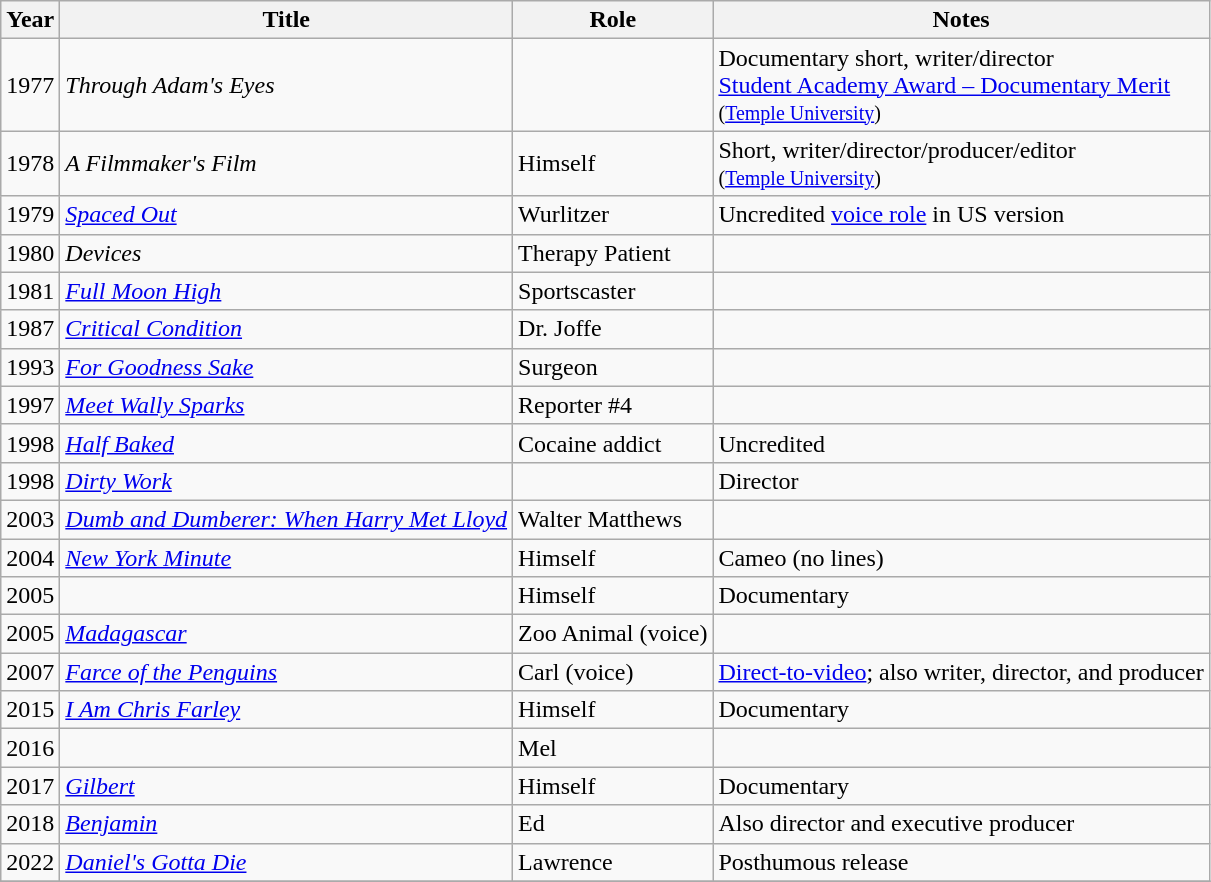<table class="wikitable sortable">
<tr>
<th>Year</th>
<th>Title</th>
<th>Role</th>
<th class="unsortable">Notes</th>
</tr>
<tr>
<td>1977</td>
<td><em>Through Adam's Eyes</em></td>
<td></td>
<td>Documentary short, writer/director<br><a href='#'>Student Academy Award – Documentary Merit</a><br><small>(<a href='#'>Temple University</a>)</small></td>
</tr>
<tr>
<td>1978</td>
<td><em>A Filmmaker's Film</em></td>
<td>Himself</td>
<td>Short, writer/director/producer/editor<br><small>(<a href='#'>Temple University</a>)</small></td>
</tr>
<tr>
<td>1979</td>
<td><em><a href='#'>Spaced Out</a></em></td>
<td>Wurlitzer</td>
<td>Uncredited <a href='#'>voice role</a> in US version</td>
</tr>
<tr>
<td>1980</td>
<td><em>Devices</em></td>
<td>Therapy Patient</td>
<td></td>
</tr>
<tr>
<td>1981</td>
<td><em><a href='#'>Full Moon High</a></em></td>
<td>Sportscaster</td>
<td></td>
</tr>
<tr>
<td>1987</td>
<td><em><a href='#'>Critical Condition</a></em></td>
<td>Dr. Joffe</td>
<td></td>
</tr>
<tr>
<td>1993</td>
<td><em><a href='#'>For Goodness Sake</a></em></td>
<td>Surgeon</td>
<td></td>
</tr>
<tr>
<td>1997</td>
<td><em><a href='#'>Meet Wally Sparks</a></em></td>
<td>Reporter #4</td>
<td></td>
</tr>
<tr>
<td>1998</td>
<td><em><a href='#'>Half Baked</a></em></td>
<td>Cocaine addict</td>
<td>Uncredited</td>
</tr>
<tr>
<td>1998</td>
<td><em><a href='#'>Dirty Work</a></em></td>
<td></td>
<td>Director</td>
</tr>
<tr>
<td>2003</td>
<td><em><a href='#'>Dumb and Dumberer: When Harry Met Lloyd</a></em></td>
<td>Walter Matthews</td>
<td></td>
</tr>
<tr>
<td>2004</td>
<td><em><a href='#'>New York Minute</a></em></td>
<td>Himself</td>
<td>Cameo (no lines)</td>
</tr>
<tr>
<td>2005</td>
<td></td>
<td>Himself</td>
<td>Documentary</td>
</tr>
<tr>
<td>2005</td>
<td><em><a href='#'>Madagascar</a></em></td>
<td>Zoo Animal (voice)</td>
<td></td>
</tr>
<tr>
<td>2007</td>
<td><em><a href='#'>Farce of the Penguins</a></em></td>
<td>Carl (voice)</td>
<td><a href='#'>Direct-to-video</a>; also writer, director, and producer</td>
</tr>
<tr>
<td>2015</td>
<td><em><a href='#'>I Am Chris Farley</a></em></td>
<td>Himself</td>
<td>Documentary</td>
</tr>
<tr>
<td>2016</td>
<td></td>
<td>Mel</td>
<td></td>
</tr>
<tr>
<td>2017</td>
<td><em><a href='#'>Gilbert</a></em></td>
<td>Himself</td>
<td>Documentary</td>
</tr>
<tr>
<td>2018</td>
<td><em><a href='#'>Benjamin</a></em></td>
<td>Ed</td>
<td>Also director and executive producer</td>
</tr>
<tr>
<td>2022</td>
<td><em><a href='#'>Daniel's Gotta Die</a></em></td>
<td>Lawrence</td>
<td>Posthumous release</td>
</tr>
<tr>
</tr>
</table>
